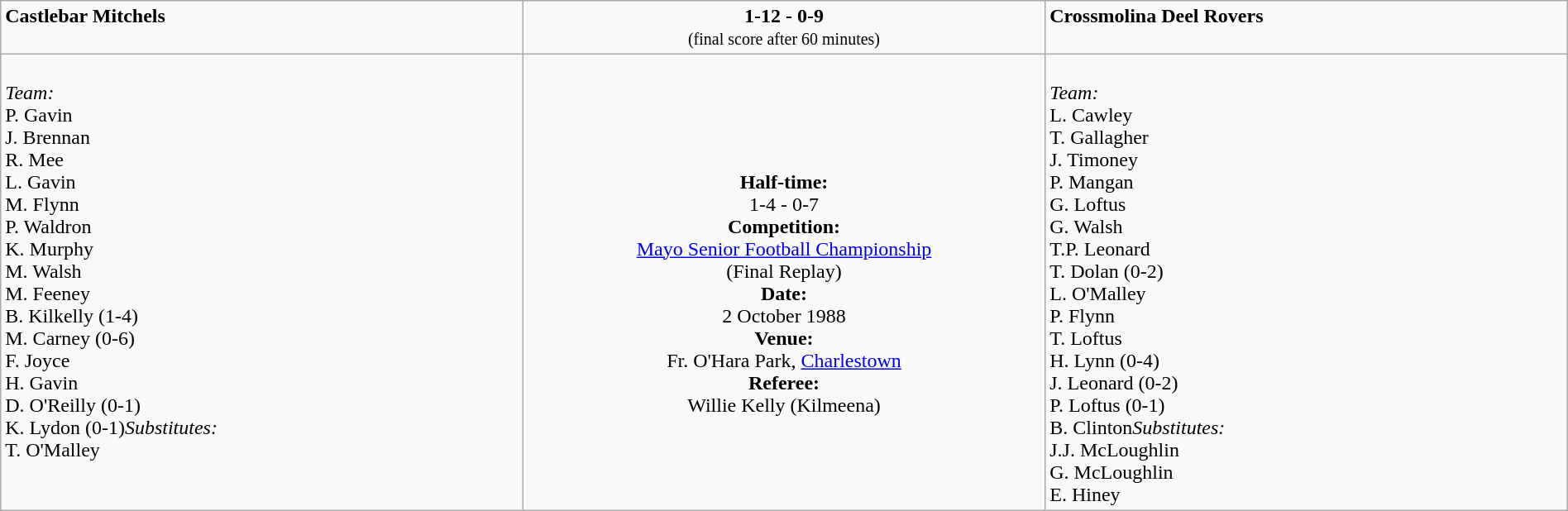<table border=0 class="wikitable" width=100%>
<tr>
<td width=33% valign=top><span><strong>Castlebar Mitchels</strong></span><br><small></small></td>
<td width=33% valign=top align=center><span><strong>1-12 - 0-9</strong></span><br><small>(final score after 60 minutes)</small></td>
<td width=33% valign=top><span><strong>Crossmolina Deel Rovers</strong></span><br><small></small></td>
</tr>
<tr>
<td valign=top><br><em>Team:</em>
<br>P. Gavin
<br>J. Brennan
<br>R. Mee
<br>L. Gavin
<br>M. Flynn
<br>P. Waldron
<br>K. Murphy
<br>M. Walsh
<br>M. Feeney
<br>B. Kilkelly (1-4)
<br>M. Carney (0-6)
<br>F. Joyce
<br>H. Gavin
<br>D. O'Reilly (0-1)
<br>K. Lydon (0-1)<em>Substitutes:</em>
<br>T. O'Malley</td>
<td valign=middle align=center><br><strong>Half-time:</strong><br>1-4 - 0-7<br><strong>Competition:</strong><br><a href='#'>Mayo Senior Football Championship</a><br>(Final Replay)<br><strong>Date:</strong><br>2 October 1988<br><strong>Venue:</strong><br>Fr. O'Hara Park, <a href='#'>Charlestown</a><br><strong>Referee:</strong><br>Willie Kelly (Kilmeena)<br></td>
<td valign=top><br><em>Team:</em>
<br>L. Cawley
<br>T. Gallagher
<br>J. Timoney
<br>P. Mangan
<br>G. Loftus
<br>G. Walsh
<br>T.P. Leonard
<br>T. Dolan (0-2)
<br>L. O'Malley
<br>P. Flynn
<br>T. Loftus
<br>H. Lynn (0-4)
<br>J. Leonard (0-2)
<br>P. Loftus (0-1)
<br>B. Clinton<em>Substitutes:</em>
<br>J.J. McLoughlin
<br>G. McLoughlin
<br>E. Hiney</td>
</tr>
</table>
